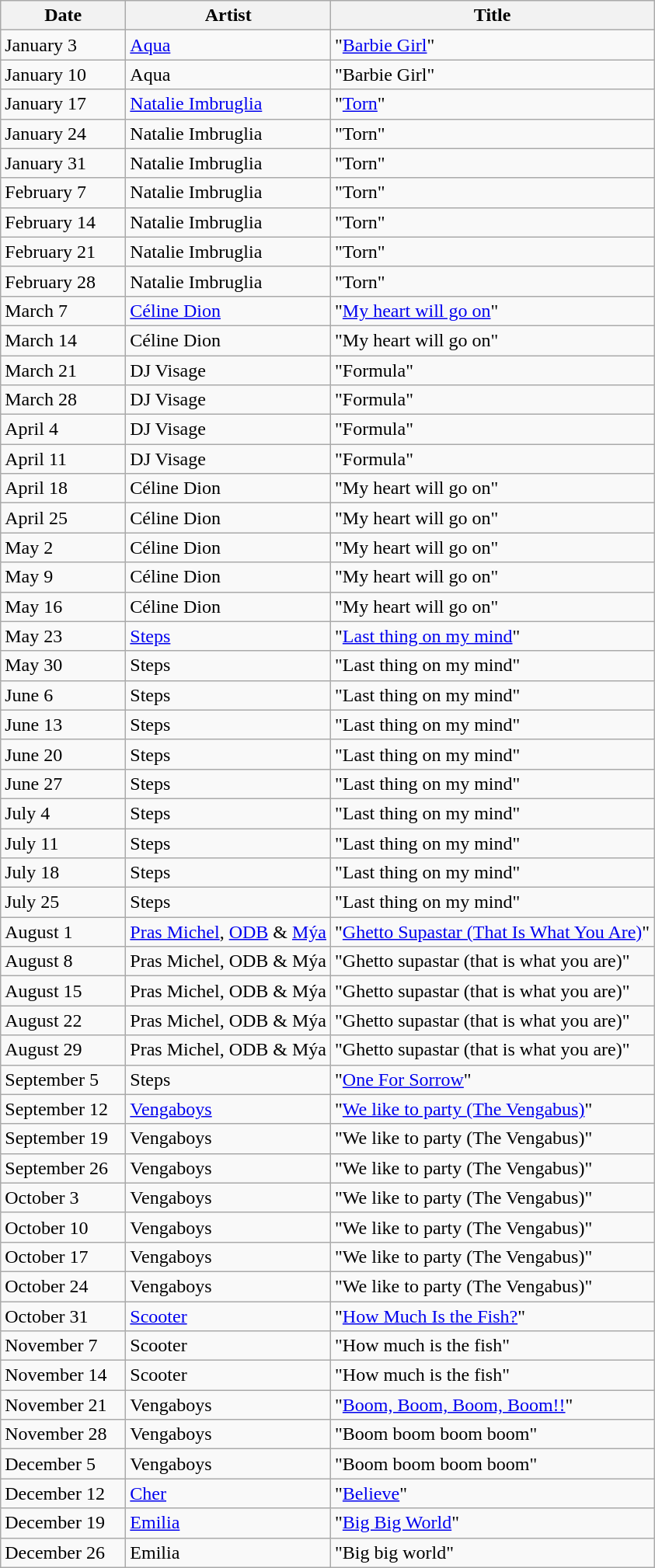<table class="wikitable">
<tr>
<th width="100px">Date</th>
<th>Artist</th>
<th>Title</th>
</tr>
<tr>
<td>January 3</td>
<td><a href='#'>Aqua</a></td>
<td>"<a href='#'>Barbie Girl</a>"</td>
</tr>
<tr>
<td>January 10</td>
<td>Aqua</td>
<td>"Barbie Girl"</td>
</tr>
<tr>
<td>January 17</td>
<td><a href='#'>Natalie Imbruglia</a></td>
<td>"<a href='#'>Torn</a>"</td>
</tr>
<tr>
<td>January 24</td>
<td>Natalie Imbruglia</td>
<td>"Torn"</td>
</tr>
<tr>
<td>January 31</td>
<td>Natalie Imbruglia</td>
<td>"Torn"</td>
</tr>
<tr>
<td>February 7</td>
<td>Natalie Imbruglia</td>
<td>"Torn"</td>
</tr>
<tr>
<td>February 14</td>
<td>Natalie Imbruglia</td>
<td>"Torn"</td>
</tr>
<tr>
<td>February 21</td>
<td>Natalie Imbruglia</td>
<td>"Torn"</td>
</tr>
<tr>
<td>February 28</td>
<td>Natalie Imbruglia</td>
<td>"Torn"</td>
</tr>
<tr>
<td>March 7</td>
<td><a href='#'>Céline Dion</a></td>
<td>"<a href='#'>My heart will go on</a>"</td>
</tr>
<tr>
<td>March 14</td>
<td>Céline Dion</td>
<td>"My heart will go on"</td>
</tr>
<tr>
<td>March 21</td>
<td>DJ Visage</td>
<td>"Formula"</td>
</tr>
<tr>
<td>March 28</td>
<td>DJ Visage</td>
<td>"Formula"</td>
</tr>
<tr>
<td>April 4</td>
<td>DJ Visage</td>
<td>"Formula"</td>
</tr>
<tr>
<td>April 11</td>
<td>DJ Visage</td>
<td>"Formula"</td>
</tr>
<tr>
<td>April 18</td>
<td>Céline Dion</td>
<td>"My heart will go on"</td>
</tr>
<tr>
<td>April 25</td>
<td>Céline Dion</td>
<td>"My heart will go on"</td>
</tr>
<tr>
<td>May 2</td>
<td>Céline Dion</td>
<td>"My heart will go on"</td>
</tr>
<tr>
<td>May 9</td>
<td>Céline Dion</td>
<td>"My heart will go on"</td>
</tr>
<tr>
<td>May 16</td>
<td>Céline Dion</td>
<td>"My heart will go on"</td>
</tr>
<tr>
<td>May 23</td>
<td><a href='#'>Steps</a></td>
<td>"<a href='#'>Last thing on my mind</a>"</td>
</tr>
<tr>
<td>May 30</td>
<td>Steps</td>
<td>"Last thing on my mind"</td>
</tr>
<tr>
<td>June 6</td>
<td>Steps</td>
<td>"Last thing on my mind"</td>
</tr>
<tr>
<td>June 13</td>
<td>Steps</td>
<td>"Last thing on my mind"</td>
</tr>
<tr>
<td>June 20</td>
<td>Steps</td>
<td>"Last thing on my mind"</td>
</tr>
<tr>
<td>June 27</td>
<td>Steps</td>
<td>"Last thing on my mind"</td>
</tr>
<tr>
<td>July 4</td>
<td>Steps</td>
<td>"Last thing on my mind"</td>
</tr>
<tr>
<td>July 11</td>
<td>Steps</td>
<td>"Last thing on my mind"</td>
</tr>
<tr>
<td>July 18</td>
<td>Steps</td>
<td>"Last thing on my mind"</td>
</tr>
<tr>
<td>July 25</td>
<td>Steps</td>
<td>"Last thing on my mind"</td>
</tr>
<tr>
<td>August 1</td>
<td><a href='#'>Pras Michel</a>, <a href='#'>ODB</a> & <a href='#'>Mýa</a></td>
<td>"<a href='#'>Ghetto Supastar (That Is What You Are)</a>"</td>
</tr>
<tr>
<td>August 8</td>
<td>Pras Michel, ODB & Mýa</td>
<td>"Ghetto supastar (that is what you are)"</td>
</tr>
<tr>
<td>August 15</td>
<td>Pras Michel, ODB & Mýa</td>
<td>"Ghetto supastar (that is what you are)"</td>
</tr>
<tr>
<td>August 22</td>
<td>Pras Michel, ODB & Mýa</td>
<td>"Ghetto supastar (that is what you are)"</td>
</tr>
<tr>
<td>August 29</td>
<td>Pras Michel, ODB & Mýa</td>
<td>"Ghetto supastar (that is what you are)"</td>
</tr>
<tr>
<td>September 5</td>
<td>Steps</td>
<td>"<a href='#'>One For Sorrow</a>"</td>
</tr>
<tr>
<td>September 12</td>
<td><a href='#'>Vengaboys</a></td>
<td>"<a href='#'>We like to party (The Vengabus)</a>"</td>
</tr>
<tr>
<td>September 19</td>
<td>Vengaboys</td>
<td>"We like to party (The Vengabus)"</td>
</tr>
<tr>
<td>September 26</td>
<td>Vengaboys</td>
<td>"We like to party (The Vengabus)"</td>
</tr>
<tr>
<td>October 3</td>
<td>Vengaboys</td>
<td>"We like to party (The Vengabus)"</td>
</tr>
<tr>
<td>October 10</td>
<td>Vengaboys</td>
<td>"We like to party (The Vengabus)"</td>
</tr>
<tr>
<td>October 17</td>
<td>Vengaboys</td>
<td>"We like to party (The Vengabus)"</td>
</tr>
<tr>
<td>October 24</td>
<td>Vengaboys</td>
<td>"We like to party (The Vengabus)"</td>
</tr>
<tr>
<td>October 31</td>
<td><a href='#'>Scooter</a></td>
<td>"<a href='#'>How Much Is the Fish?</a>"</td>
</tr>
<tr>
<td>November 7</td>
<td>Scooter</td>
<td>"How much is the fish"</td>
</tr>
<tr>
<td>November 14</td>
<td>Scooter</td>
<td>"How much is the fish"</td>
</tr>
<tr>
<td>November 21</td>
<td>Vengaboys</td>
<td>"<a href='#'>Boom, Boom, Boom, Boom!!</a>"</td>
</tr>
<tr>
<td>November 28</td>
<td>Vengaboys</td>
<td>"Boom boom boom boom"</td>
</tr>
<tr>
<td>December 5</td>
<td>Vengaboys</td>
<td>"Boom boom boom boom"</td>
</tr>
<tr>
<td>December 12</td>
<td><a href='#'>Cher</a></td>
<td>"<a href='#'>Believe</a>"</td>
</tr>
<tr>
<td>December 19</td>
<td><a href='#'>Emilia</a></td>
<td>"<a href='#'>Big Big World</a>"</td>
</tr>
<tr>
<td>December 26</td>
<td>Emilia</td>
<td>"Big big world"</td>
</tr>
</table>
